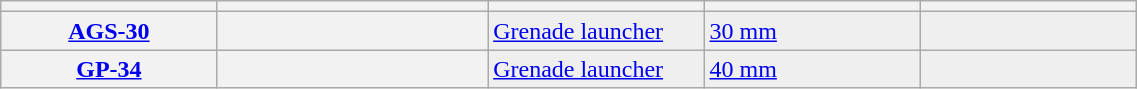<table class="wikitable" style="width:60%;">
<tr>
<th style="width:12%;"></th>
<th style="width:15%;"></th>
<th style="width:12%;"></th>
<th style="width:12%;"></th>
<th style="width:12%;"></th>
</tr>
<tr style="background:#efefef; color:black">
<th><a href='#'>AGS-30</a></th>
<th></th>
<td><a href='#'>Grenade launcher</a></td>
<td><a href='#'>30 mm</a></td>
<td></td>
</tr>
<tr style="background:#efefef; color:black">
<th><a href='#'>GP-34</a></th>
<th></th>
<td><a href='#'>Grenade launcher</a></td>
<td><a href='#'>40 mm</a></td>
<td></td>
</tr>
</table>
